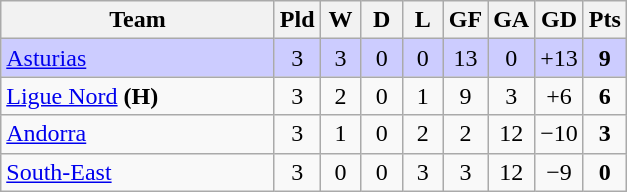<table class="wikitable" style="text-align:center;">
<tr>
<th width=175>Team</th>
<th width=20 abbr="Played">Pld</th>
<th width=20 abbr="Won">W</th>
<th width=20 abbr="Drawn">D</th>
<th width=20 abbr="Lost">L</th>
<th width=20 abbr="Goals for">GF</th>
<th width=20 abbr="Goals against">GA</th>
<th width=20 abbr="Goal difference">GD</th>
<th width=20 abbr="Points">Pts</th>
</tr>
<tr bgcolor=#ccccff>
<td align=left> <a href='#'>Asturias</a></td>
<td>3</td>
<td>3</td>
<td>0</td>
<td>0</td>
<td>13</td>
<td>0</td>
<td>+13</td>
<td><strong>9</strong></td>
</tr>
<tr>
<td align=left> <a href='#'>Ligue Nord</a> <strong>(H)</strong></td>
<td>3</td>
<td>2</td>
<td>0</td>
<td>1</td>
<td>9</td>
<td>3</td>
<td>+6</td>
<td><strong>6</strong></td>
</tr>
<tr>
<td align=left> <a href='#'>Andorra</a></td>
<td>3</td>
<td>1</td>
<td>0</td>
<td>2</td>
<td>2</td>
<td>12</td>
<td>−10</td>
<td><strong>3</strong></td>
</tr>
<tr>
<td align=left> <a href='#'>South-East</a></td>
<td>3</td>
<td>0</td>
<td>0</td>
<td>3</td>
<td>3</td>
<td>12</td>
<td>−9</td>
<td><strong>0</strong></td>
</tr>
</table>
